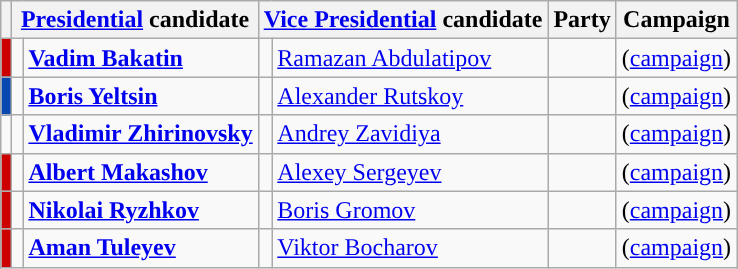<table class="wikitable">
<tr>
<th></th>
<th colspan=2><a href='#'>Presidential</a> candidate</th>
<th colspan=2><a href='#'>Vice Presidential</a> candidate</th>
<th>Party</th>
<th>Campaign</th>
</tr>
<tr>
<td style="background-color:#CD0000;"></td>
<td></td>
<td><strong><a href='#'>Vadim Bakatin</a></strong></td>
<td></td>
<td><a href='#'>Ramazan Abdulatipov</a></td>
<td></td>
<td>(<a href='#'>campaign</a>)</td>
</tr>
<tr>
<td style="background-color:#0948B1;"></td>
<td></td>
<td><strong><a href='#'>Boris Yeltsin</a></strong></td>
<td></td>
<td><a href='#'>Alexander Rutskoy</a></td>
<td></td>
<td>(<a href='#'>campaign</a>)</td>
</tr>
<tr>
<td style="background-color:"></td>
<td></td>
<td><strong><a href='#'>Vladimir Zhirinovsky</a></strong></td>
<td></td>
<td><a href='#'>Andrey Zavidiya</a></td>
<td></td>
<td>(<a href='#'>campaign</a>)</td>
</tr>
<tr>
<td style="background-color:#CD0000;"></td>
<td></td>
<td><strong><a href='#'>Albert Makashov</a></strong></td>
<td></td>
<td><a href='#'>Alexey Sergeyev</a></td>
<td></td>
<td>(<a href='#'>campaign</a>)</td>
</tr>
<tr>
<td style="background-color:#CD0000;"></td>
<td></td>
<td><strong><a href='#'>Nikolai Ryzhkov</a></strong></td>
<td></td>
<td><a href='#'>Boris Gromov</a></td>
<td></td>
<td>(<a href='#'>campaign</a>)</td>
</tr>
<tr>
<td style="background-color:#CD0000;"></td>
<td></td>
<td><strong><a href='#'>Aman Tuleyev</a></strong></td>
<td></td>
<td><a href='#'>Viktor Bocharov</a></td>
<td></td>
<td>(<a href='#'>campaign</a>)</td>
</tr>
</table>
